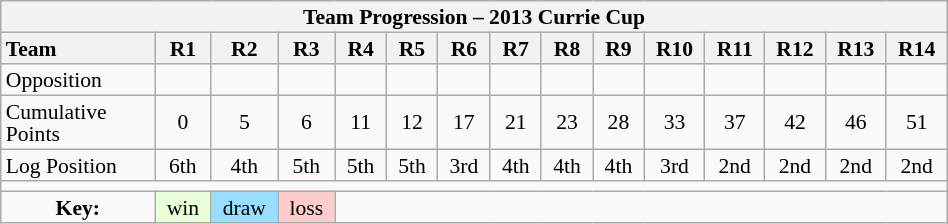<table class="wikitable collapsible" style="text-align:center; line-height:100%; width:50%; font-size:90%">
<tr>
<th colspan=100%>Team Progression – 2013 Currie Cup</th>
</tr>
<tr>
<th style="text-align:left; width:12%;">Team</th>
<th style="width:4%;">R1</th>
<th style="width:4%;">R2</th>
<th style="width:4%;">R3</th>
<th style="width:4%;">R4</th>
<th style="width:4%;">R5</th>
<th style="width:4%;">R6</th>
<th style="width:4%;">R7</th>
<th style="width:4%;">R8</th>
<th style="width:4%;">R9</th>
<th style="width:4%;">R10</th>
<th style="width:4%;">R11</th>
<th style="width:4%;">R12</th>
<th style="width:4%;">R13</th>
<th style="width:4%;">R14</th>
</tr>
<tr>
<td align=left>Opposition</td>
<td></td>
<td></td>
<td></td>
<td></td>
<td></td>
<td></td>
<td></td>
<td></td>
<td></td>
<td></td>
<td></td>
<td></td>
<td></td>
<td></td>
</tr>
<tr>
<td align=left>Cumulative Points</td>
<td>0</td>
<td>5</td>
<td>6</td>
<td>11</td>
<td>12</td>
<td>17</td>
<td>21</td>
<td>23</td>
<td>28</td>
<td>33</td>
<td>37</td>
<td>42</td>
<td>46</td>
<td>51</td>
</tr>
<tr>
<td align=left>Log Position</td>
<td>6th</td>
<td>4th</td>
<td>5th</td>
<td>5th</td>
<td>5th</td>
<td>3rd</td>
<td>4th</td>
<td>4th</td>
<td>4th</td>
<td>3rd</td>
<td>2nd</td>
<td>2nd</td>
<td>2nd</td>
<td>2nd</td>
</tr>
<tr>
<td colspan="100%" style="text-align:center;"></td>
</tr>
<tr>
<td><strong>Key:</strong></td>
<td style="background:#E8FFD8;">win</td>
<td style="background:#97DEFF;">draw</td>
<td style="background:#FFCCCC;">loss</td>
<td colspan="100%"></td>
</tr>
</table>
